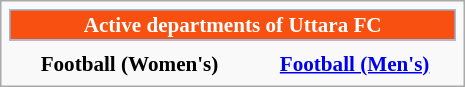<table class="infobox" style="font-size:88%; width:22em; text-align:center">
<tr>
<th colspan=3 style="font-size:100%; background-color:#F75010; color:#FFFFFF; border:1px solid #96C0E6; text-align:center;">Active departments of Uttara FC</th>
</tr>
<tr>
<th></th>
<th></th>
</tr>
<tr>
<th>Football (Women's)</th>
<th><a href='#'>Football (Men's)</a></th>
</tr>
</table>
